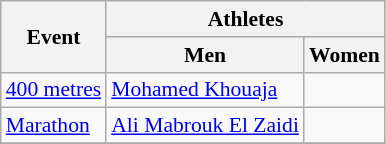<table class=wikitable style="font-size:90%">
<tr>
<th rowspan=2>Event</th>
<th colspan=2>Athletes</th>
</tr>
<tr>
<th>Men</th>
<th>Women</th>
</tr>
<tr>
<td><a href='#'>400 metres</a></td>
<td><a href='#'>Mohamed Khouaja</a></td>
<td></td>
</tr>
<tr>
<td><a href='#'>Marathon</a></td>
<td><a href='#'>Ali Mabrouk El Zaidi</a></td>
<td></td>
</tr>
<tr>
</tr>
</table>
